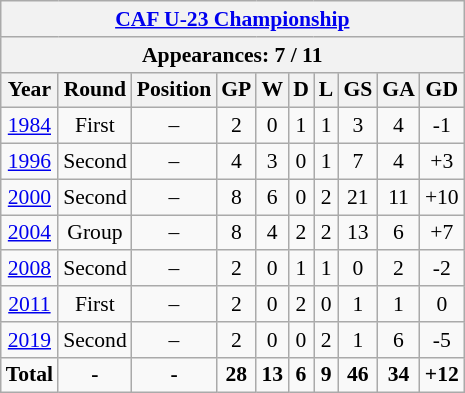<table class="wikitable" style="text-align: center;font-size:90%;">
<tr>
<th colspan=10><a href='#'>CAF U-23 Championship</a></th>
</tr>
<tr>
<th colspan=10>Appearances: 7 / 11</th>
</tr>
<tr>
<th>Year</th>
<th>Round</th>
<th>Position</th>
<th>GP</th>
<th>W</th>
<th>D</th>
<th>L</th>
<th>GS</th>
<th>GA</th>
<th>GD</th>
</tr>
<tr>
<td><a href='#'>1984</a></td>
<td>First</td>
<td>–</td>
<td>2</td>
<td>0</td>
<td>1</td>
<td>1</td>
<td>3</td>
<td>4</td>
<td>-1</td>
</tr>
<tr>
<td><a href='#'>1996</a></td>
<td>Second</td>
<td>–</td>
<td>4</td>
<td>3</td>
<td>0</td>
<td>1</td>
<td>7</td>
<td>4</td>
<td>+3</td>
</tr>
<tr>
<td><a href='#'>2000</a></td>
<td>Second</td>
<td>–</td>
<td>8</td>
<td>6</td>
<td>0</td>
<td>2</td>
<td>21</td>
<td>11</td>
<td>+10</td>
</tr>
<tr>
<td><a href='#'>2004</a></td>
<td>Group</td>
<td>–</td>
<td>8</td>
<td>4</td>
<td>2</td>
<td>2</td>
<td>13</td>
<td>6</td>
<td>+7</td>
</tr>
<tr>
<td><a href='#'>2008</a></td>
<td>Second</td>
<td>–</td>
<td>2</td>
<td>0</td>
<td>1</td>
<td>1</td>
<td>0</td>
<td>2</td>
<td>-2</td>
</tr>
<tr>
<td><a href='#'>2011</a></td>
<td>First</td>
<td>–</td>
<td>2</td>
<td>0</td>
<td>2</td>
<td>0</td>
<td>1</td>
<td>1</td>
<td>0</td>
</tr>
<tr>
<td><a href='#'>2019</a></td>
<td>Second</td>
<td>–</td>
<td>2</td>
<td>0</td>
<td>0</td>
<td>2</td>
<td>1</td>
<td>6</td>
<td>-5</td>
</tr>
<tr>
<td><strong>Total</strong></td>
<td><strong>-</strong></td>
<td><strong>-</strong></td>
<td><strong>28</strong></td>
<td><strong>13</strong></td>
<td><strong>6</strong></td>
<td><strong>9</strong></td>
<td><strong>46</strong></td>
<td><strong>34</strong></td>
<td><strong>+12</strong></td>
</tr>
</table>
